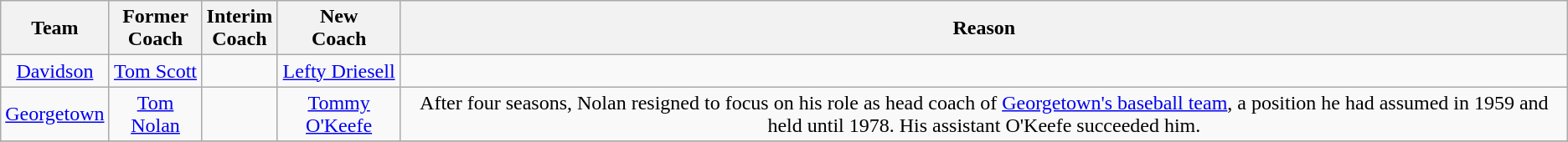<table class="wikitable" style="text-align:center;">
<tr>
<th>Team</th>
<th>Former<br>Coach</th>
<th>Interim<br>Coach</th>
<th>New<br>Coach</th>
<th>Reason</th>
</tr>
<tr>
<td><a href='#'>Davidson</a></td>
<td><a href='#'>Tom Scott</a></td>
<td></td>
<td><a href='#'>Lefty Driesell</a></td>
<td></td>
</tr>
<tr>
<td><a href='#'>Georgetown</a></td>
<td><a href='#'>Tom Nolan</a></td>
<td></td>
<td><a href='#'>Tommy O'Keefe</a></td>
<td>After four seasons, Nolan resigned to focus on his role as head coach of <a href='#'>Georgetown's baseball team</a>, a position he had assumed in 1959 and held until 1978. His assistant O'Keefe succeeded him.</td>
</tr>
<tr>
</tr>
</table>
